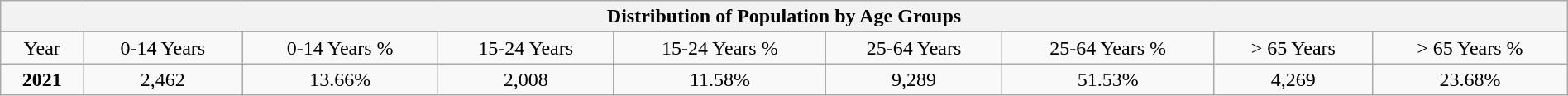<table class="wikitable" style="text-align:center; width:100%;">
<tr>
<th colspan="14">Distribution of Population by Age Groups</th>
</tr>
<tr>
<td>Year</td>
<td>0-14 Years</td>
<td>0-14 Years %</td>
<td>15-24 Years</td>
<td>15-24 Years %</td>
<td>25-64 Years</td>
<td>25-64 Years %</td>
<td>> 65 Years</td>
<td>> 65 Years %</td>
</tr>
<tr>
<td><strong>2021</strong></td>
<td>2,462</td>
<td>13.66%</td>
<td>2,008</td>
<td>11.58%</td>
<td>9,289</td>
<td>51.53%</td>
<td>4,269</td>
<td>23.68%</td>
</tr>
</table>
